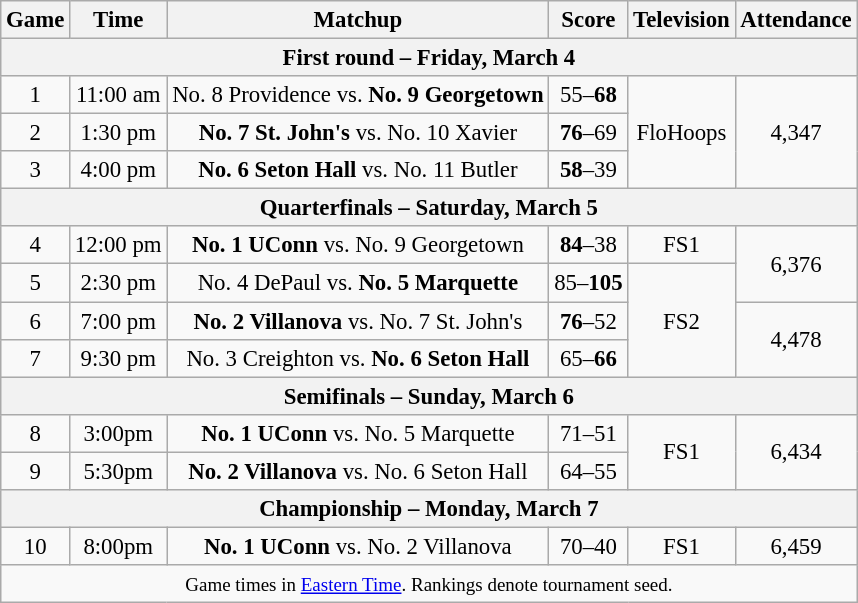<table class="wikitable" style="font-size: 95%;text-align:center">
<tr>
<th>Game</th>
<th>Time</th>
<th>Matchup</th>
<th>Score</th>
<th>Television</th>
<th>Attendance</th>
</tr>
<tr>
<th colspan="6">First round – Friday, March 4</th>
</tr>
<tr>
<td>1</td>
<td>11:00 am</td>
<td>No. 8 Providence vs. <strong>No. 9 Georgetown</strong></td>
<td>55–<strong>68</strong></td>
<td rowspan="3">FloHoops</td>
<td rowspan="3">4,347</td>
</tr>
<tr>
<td>2</td>
<td>1:30 pm</td>
<td><strong>No. 7 St. John's</strong> vs. No. 10 Xavier</td>
<td><strong>76</strong>–69</td>
</tr>
<tr>
<td>3</td>
<td>4:00 pm</td>
<td><strong>No. 6  Seton Hall</strong> vs. No. 11 Butler</td>
<td><strong>58</strong>–39</td>
</tr>
<tr>
<th colspan="6">Quarterfinals – Saturday, March 5</th>
</tr>
<tr>
<td>4</td>
<td>12:00 pm</td>
<td><strong>No. 1  UConn</strong> vs. No. 9 Georgetown</td>
<td><strong>84</strong>–38</td>
<td>FS1</td>
<td rowspan="2">6,376</td>
</tr>
<tr>
<td>5</td>
<td>2:30 pm</td>
<td>No. 4 DePaul vs. <strong>No. 5 Marquette</strong></td>
<td>85–<strong>105</strong></td>
<td rowspan="3">FS2</td>
</tr>
<tr>
<td>6</td>
<td>7:00 pm</td>
<td><strong>No. 2 Villanova</strong> vs. No. 7 St. John's</td>
<td><strong>76</strong>–52</td>
<td rowspan="2">4,478</td>
</tr>
<tr>
<td>7</td>
<td>9:30 pm</td>
<td>No. 3 Creighton vs. <strong>No. 6 Seton Hall</strong></td>
<td>65–<strong>66</strong></td>
</tr>
<tr>
<th colspan="6">Semifinals – Sunday, March 6</th>
</tr>
<tr>
<td>8</td>
<td>3:00pm</td>
<td><strong>No. 1  UConn</strong> vs. No. 5 Marquette</td>
<td>71–51</td>
<td rowspan="2">FS1</td>
<td rowspan="2">6,434</td>
</tr>
<tr>
<td>9</td>
<td>5:30pm</td>
<td><strong>No. 2 Villanova</strong> vs. No. 6 Seton Hall</td>
<td>64–55</td>
</tr>
<tr>
<th colspan="6">Championship – Monday, March 7</th>
</tr>
<tr>
<td>10</td>
<td>8:00pm</td>
<td><strong>No. 1  UConn</strong> vs. No. 2 Villanova</td>
<td>70–40</td>
<td>FS1</td>
<td>6,459</td>
</tr>
<tr>
<td colspan="6"><small>Game times in <a href='#'>Eastern Time</a>. Rankings denote tournament seed.</small></td>
</tr>
</table>
